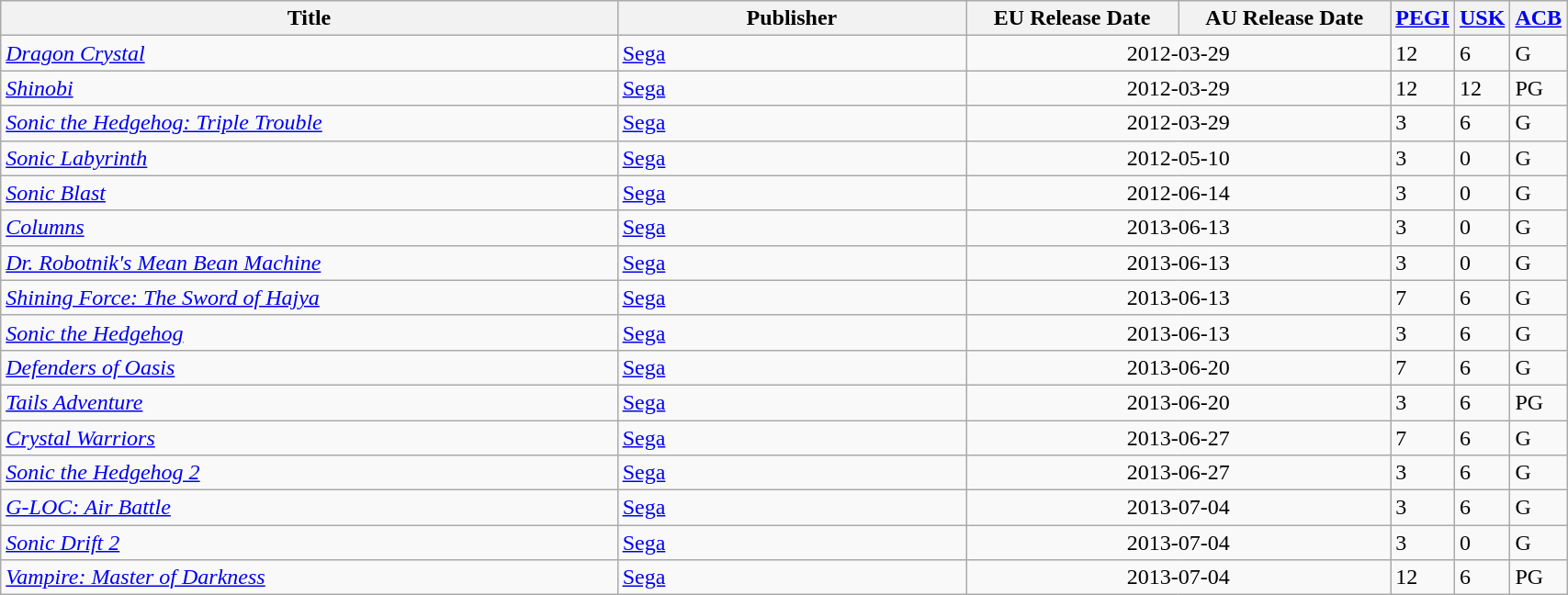<table class="wikitable sortable" style="width:90%">
<tr>
<th width="45%">Title</th>
<th width="25%">Publisher</th>
<th width="15%">EU Release Date</th>
<th width="15%">AU Release Date</th>
<th width="5%"><a href='#'>PEGI</a></th>
<th width="5%"><a href='#'>USK</a></th>
<th width="5%"><a href='#'>ACB</a></th>
</tr>
<tr>
<td><em><a href='#'>Dragon Crystal</a></em></td>
<td><a href='#'>Sega</a></td>
<td colspan="2" style="text-align:center">2012-03-29</td>
<td>12</td>
<td>6</td>
<td>G</td>
</tr>
<tr>
<td><em><a href='#'>Shinobi</a></em></td>
<td><a href='#'>Sega</a></td>
<td colspan="2" style="text-align:center">2012-03-29</td>
<td>12</td>
<td>12</td>
<td>PG</td>
</tr>
<tr>
<td><em><a href='#'>Sonic the Hedgehog: Triple Trouble</a></em></td>
<td><a href='#'>Sega</a></td>
<td colspan="2" style="text-align:center">2012-03-29</td>
<td>3</td>
<td>6</td>
<td>G</td>
</tr>
<tr>
<td><em><a href='#'>Sonic Labyrinth</a></em></td>
<td><a href='#'>Sega</a></td>
<td colspan="2" style="text-align:center">2012-05-10</td>
<td>3</td>
<td>0</td>
<td>G</td>
</tr>
<tr>
<td><em><a href='#'>Sonic Blast</a></em></td>
<td><a href='#'>Sega</a></td>
<td colspan="2" style="text-align:center">2012-06-14</td>
<td>3</td>
<td>0</td>
<td>G</td>
</tr>
<tr>
<td><em><a href='#'>Columns</a></em></td>
<td><a href='#'>Sega</a></td>
<td colspan="2" style="text-align:center">2013-06-13</td>
<td>3</td>
<td>0</td>
<td>G</td>
</tr>
<tr>
<td><em><a href='#'>Dr. Robotnik's Mean Bean Machine</a></em></td>
<td><a href='#'>Sega</a></td>
<td colspan="2" style="text-align:center">2013-06-13</td>
<td>3</td>
<td>0</td>
<td>G</td>
</tr>
<tr>
<td><em><a href='#'>Shining Force: The Sword of Hajya</a></em></td>
<td><a href='#'>Sega</a></td>
<td colspan="2" style="text-align:center">2013-06-13</td>
<td>7</td>
<td>6</td>
<td>G</td>
</tr>
<tr>
<td><em><a href='#'>Sonic the Hedgehog</a></em></td>
<td><a href='#'>Sega</a></td>
<td colspan="2" style="text-align:center">2013-06-13</td>
<td>3</td>
<td>6</td>
<td>G</td>
</tr>
<tr>
<td><em><a href='#'>Defenders of Oasis</a></em></td>
<td><a href='#'>Sega</a></td>
<td colspan="2" style="text-align:center">2013-06-20</td>
<td>7</td>
<td>6</td>
<td>G</td>
</tr>
<tr>
<td><em><a href='#'>Tails Adventure</a></em></td>
<td><a href='#'>Sega</a></td>
<td colspan="2" style="text-align:center">2013-06-20</td>
<td>3</td>
<td>6</td>
<td>PG</td>
</tr>
<tr>
<td><em><a href='#'>Crystal Warriors</a></em></td>
<td><a href='#'>Sega</a></td>
<td colspan="2" style="text-align:center">2013-06-27</td>
<td>7</td>
<td>6</td>
<td>G</td>
</tr>
<tr>
<td><em><a href='#'>Sonic the Hedgehog 2</a></em></td>
<td><a href='#'>Sega</a></td>
<td colspan="2" style="text-align:center">2013-06-27</td>
<td>3</td>
<td>6</td>
<td>G</td>
</tr>
<tr>
<td><em><a href='#'>G-LOC: Air Battle</a></em></td>
<td><a href='#'>Sega</a></td>
<td colspan="2" style="text-align:center">2013-07-04</td>
<td>3</td>
<td>6</td>
<td>G</td>
</tr>
<tr>
<td><em><a href='#'>Sonic Drift 2</a></em></td>
<td><a href='#'>Sega</a></td>
<td colspan="2" style="text-align:center">2013-07-04</td>
<td>3</td>
<td>0</td>
<td>G</td>
</tr>
<tr>
<td><em><a href='#'>Vampire: Master of Darkness</a></em></td>
<td><a href='#'>Sega</a></td>
<td colspan="2" style="text-align:center">2013-07-04</td>
<td>12</td>
<td>6</td>
<td>PG</td>
</tr>
</table>
